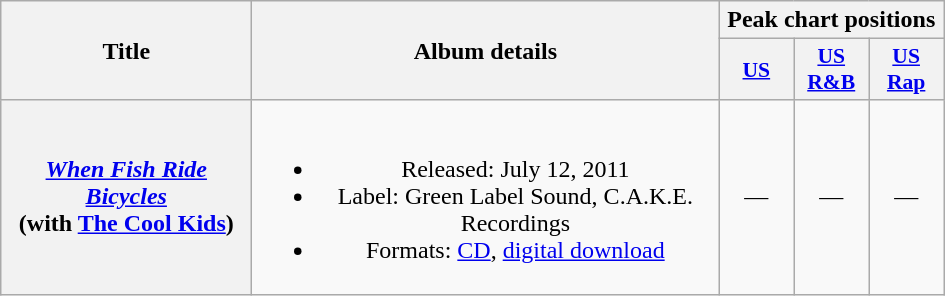<table class="wikitable plainrowheaders" style="text-align:center;">
<tr>
<th scope="col" rowspan="2" style="width:10em;">Title</th>
<th scope="col" rowspan="2" style="width:19em;">Album details</th>
<th scope="col" colspan="3">Peak chart positions</th>
</tr>
<tr>
<th scope="col" style="width:3em;font-size:90%;"><a href='#'>US</a></th>
<th scope="col" style="width:3em;font-size:90%;"><a href='#'>US R&B</a></th>
<th scope="col" style="width:3em;font-size:90%;"><a href='#'>US<br>Rap</a></th>
</tr>
<tr>
<th scope="row"><em><a href='#'>When Fish Ride Bicycles</a></em><br><span>(with <a href='#'>The Cool Kids</a>)</span></th>
<td><br><ul><li>Released: July 12, 2011</li><li>Label: Green Label Sound, C.A.K.E. Recordings</li><li>Formats: <a href='#'>CD</a>, <a href='#'>digital download</a></li></ul></td>
<td>—</td>
<td>—</td>
<td>—</td>
</tr>
</table>
